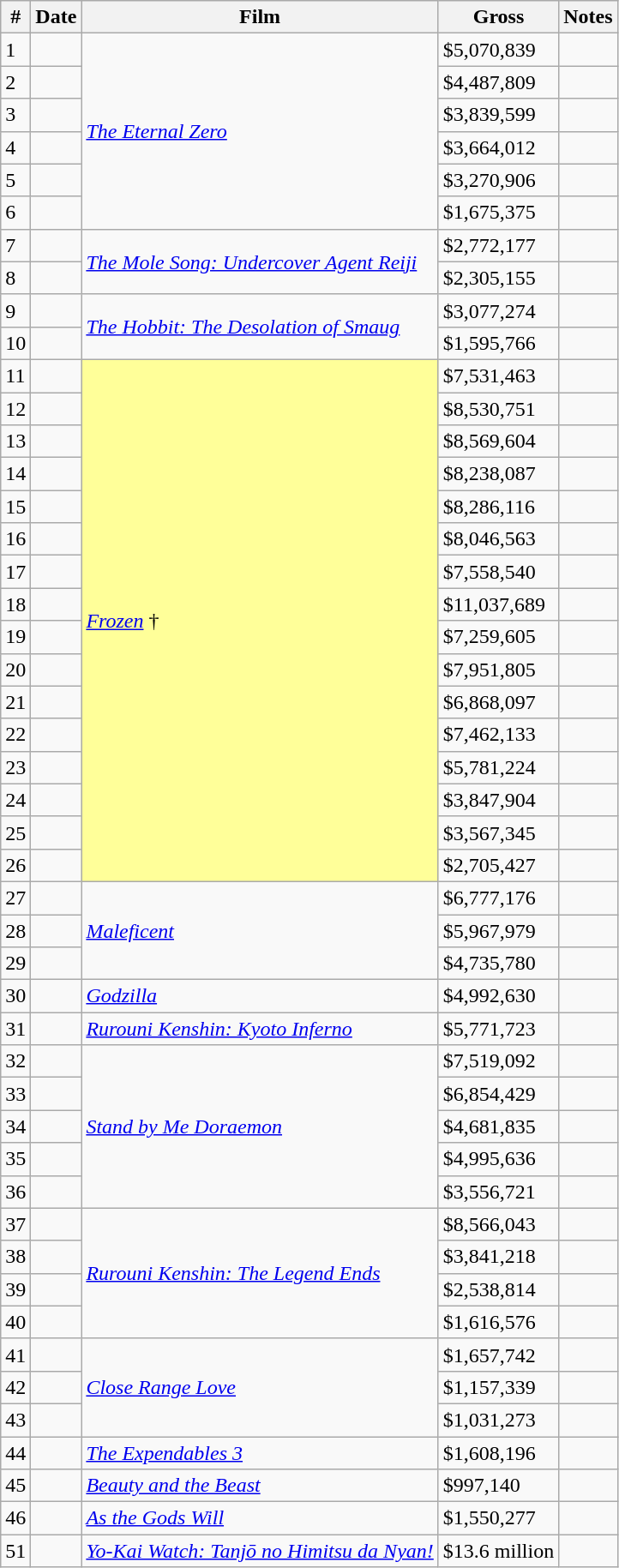<table class="wikitable sortable">
<tr>
<th>#</th>
<th>Date</th>
<th>Film</th>
<th>Gross</th>
<th>Notes</th>
</tr>
<tr>
<td>1</td>
<td></td>
<td rowspan="6"><em><a href='#'>The Eternal Zero</a></em></td>
<td>$5,070,839</td>
<td></td>
</tr>
<tr>
<td>2</td>
<td></td>
<td>$4,487,809</td>
<td></td>
</tr>
<tr>
<td>3</td>
<td></td>
<td>$3,839,599</td>
<td></td>
</tr>
<tr>
<td>4</td>
<td></td>
<td>$3,664,012</td>
<td></td>
</tr>
<tr>
<td>5</td>
<td></td>
<td>$3,270,906</td>
<td></td>
</tr>
<tr>
<td>6</td>
<td></td>
<td>$1,675,375</td>
<td></td>
</tr>
<tr>
<td>7</td>
<td></td>
<td rowspan="2"><em><a href='#'>The Mole Song: Undercover Agent Reiji</a></em></td>
<td>$2,772,177</td>
<td></td>
</tr>
<tr>
<td>8</td>
<td></td>
<td>$2,305,155</td>
<td></td>
</tr>
<tr>
<td>9</td>
<td></td>
<td rowspan="2"><em><a href='#'>The Hobbit: The Desolation of Smaug</a></em></td>
<td>$3,077,274</td>
<td></td>
</tr>
<tr>
<td>10</td>
<td></td>
<td>$1,595,766</td>
<td></td>
</tr>
<tr>
<td>11</td>
<td></td>
<td rowspan="16" style="background-color:#FFFF99"><em><a href='#'>Frozen</a></em> †</td>
<td>$7,531,463</td>
<td></td>
</tr>
<tr>
<td>12</td>
<td></td>
<td>$8,530,751</td>
<td></td>
</tr>
<tr>
<td>13</td>
<td></td>
<td>$8,569,604</td>
<td></td>
</tr>
<tr>
<td>14</td>
<td></td>
<td>$8,238,087</td>
<td></td>
</tr>
<tr>
<td>15</td>
<td></td>
<td>$8,286,116</td>
<td></td>
</tr>
<tr>
<td>16</td>
<td></td>
<td>$8,046,563</td>
<td></td>
</tr>
<tr>
<td>17</td>
<td></td>
<td>$7,558,540</td>
<td></td>
</tr>
<tr>
<td>18</td>
<td></td>
<td>$11,037,689</td>
<td></td>
</tr>
<tr>
<td>19</td>
<td></td>
<td>$7,259,605</td>
<td></td>
</tr>
<tr>
<td>20</td>
<td></td>
<td>$7,951,805</td>
<td></td>
</tr>
<tr>
<td>21</td>
<td></td>
<td>$6,868,097</td>
<td></td>
</tr>
<tr>
<td>22</td>
<td></td>
<td>$7,462,133</td>
<td></td>
</tr>
<tr>
<td>23</td>
<td></td>
<td>$5,781,224</td>
<td></td>
</tr>
<tr>
<td>24</td>
<td></td>
<td>$3,847,904</td>
<td></td>
</tr>
<tr>
<td>25</td>
<td></td>
<td>$3,567,345</td>
<td></td>
</tr>
<tr>
<td>26</td>
<td></td>
<td>$2,705,427</td>
<td></td>
</tr>
<tr>
<td>27</td>
<td></td>
<td rowspan="3"><em><a href='#'>Maleficent</a></em></td>
<td>$6,777,176</td>
<td></td>
</tr>
<tr>
<td>28</td>
<td></td>
<td>$5,967,979</td>
<td></td>
</tr>
<tr>
<td>29</td>
<td></td>
<td>$4,735,780</td>
<td></td>
</tr>
<tr>
<td>30</td>
<td></td>
<td><em><a href='#'>Godzilla</a></em></td>
<td>$4,992,630</td>
<td></td>
</tr>
<tr>
<td>31</td>
<td></td>
<td><em><a href='#'>Rurouni Kenshin: Kyoto Inferno</a></em></td>
<td>$5,771,723</td>
<td></td>
</tr>
<tr>
<td>32</td>
<td></td>
<td rowspan="5"><em><a href='#'>Stand by Me Doraemon</a></em></td>
<td>$7,519,092</td>
<td></td>
</tr>
<tr>
<td>33</td>
<td></td>
<td>$6,854,429</td>
<td></td>
</tr>
<tr>
<td>34</td>
<td></td>
<td>$4,681,835</td>
<td></td>
</tr>
<tr>
<td>35</td>
<td></td>
<td>$4,995,636</td>
<td></td>
</tr>
<tr>
<td>36</td>
<td></td>
<td>$3,556,721</td>
<td></td>
</tr>
<tr>
<td>37</td>
<td></td>
<td rowspan="4"><em><a href='#'>Rurouni Kenshin: The Legend Ends</a></em></td>
<td>$8,566,043</td>
<td></td>
</tr>
<tr>
<td>38</td>
<td></td>
<td>$3,841,218</td>
<td></td>
</tr>
<tr>
<td>39</td>
<td></td>
<td>$2,538,814</td>
<td></td>
</tr>
<tr>
<td>40</td>
<td></td>
<td>$1,616,576</td>
<td></td>
</tr>
<tr>
<td>41</td>
<td></td>
<td rowspan="3"><em><a href='#'>Close Range Love</a></em></td>
<td>$1,657,742</td>
<td></td>
</tr>
<tr>
<td>42</td>
<td></td>
<td>$1,157,339</td>
<td></td>
</tr>
<tr>
<td>43</td>
<td></td>
<td>$1,031,273</td>
<td></td>
</tr>
<tr>
<td>44</td>
<td></td>
<td><em><a href='#'>The Expendables 3</a></em></td>
<td>$1,608,196</td>
<td></td>
</tr>
<tr>
<td>45</td>
<td></td>
<td><em><a href='#'>Beauty and the Beast</a></em></td>
<td>$997,140</td>
<td></td>
</tr>
<tr>
<td>46</td>
<td></td>
<td><em><a href='#'>As the Gods Will</a></em></td>
<td>$1,550,277</td>
<td></td>
</tr>
<tr>
<td>51</td>
<td></td>
<td><em><a href='#'>Yo-Kai Watch: Tanjō no Himitsu da Nyan!</a></em></td>
<td>$13.6 million</td>
<td></td>
</tr>
</table>
